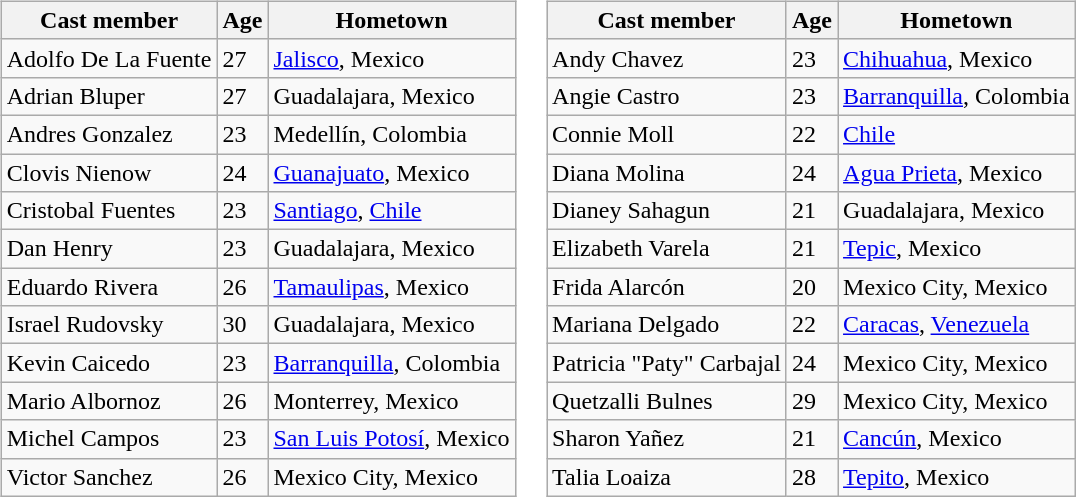<table>
<tr valign="top">
<td><br><table class= "wikitable sortable">
<tr>
<th>Cast member</th>
<th>Age</th>
<th>Hometown</th>
</tr>
<tr>
<td>Adolfo De La Fuente</td>
<td>27</td>
<td><a href='#'>Jalisco</a>, Mexico</td>
</tr>
<tr>
<td>Adrian Bluper</td>
<td>27</td>
<td>Guadalajara, Mexico</td>
</tr>
<tr>
<td>Andres Gonzalez</td>
<td>23</td>
<td>Medellín, Colombia</td>
</tr>
<tr>
<td>Clovis Nienow</td>
<td>24</td>
<td><a href='#'>Guanajuato</a>, Mexico</td>
</tr>
<tr>
<td>Cristobal Fuentes</td>
<td>23</td>
<td><a href='#'>Santiago</a>, <a href='#'>Chile</a></td>
</tr>
<tr>
<td>Dan Henry</td>
<td>23</td>
<td>Guadalajara, Mexico</td>
</tr>
<tr>
<td>Eduardo Rivera</td>
<td>26</td>
<td><a href='#'>Tamaulipas</a>, Mexico</td>
</tr>
<tr>
<td>Israel Rudovsky</td>
<td>30</td>
<td>Guadalajara, Mexico</td>
</tr>
<tr>
<td>Kevin Caicedo</td>
<td>23</td>
<td><a href='#'>Barranquilla</a>, Colombia</td>
</tr>
<tr>
<td>Mario Albornoz</td>
<td>26</td>
<td>Monterrey, Mexico</td>
</tr>
<tr>
<td>Michel Campos</td>
<td>23</td>
<td><a href='#'>San Luis Potosí</a>, Mexico</td>
</tr>
<tr>
<td>Victor Sanchez</td>
<td>26</td>
<td>Mexico City, Mexico</td>
</tr>
</table>
</td>
<td><br><table class= "wikitable sortable">
<tr>
<th>Cast member</th>
<th>Age</th>
<th>Hometown</th>
</tr>
<tr>
<td>Andy Chavez</td>
<td>23</td>
<td><a href='#'>Chihuahua</a>, Mexico</td>
</tr>
<tr>
<td>Angie Castro</td>
<td>23</td>
<td><a href='#'>Barranquilla</a>, Colombia</td>
</tr>
<tr>
<td>Connie Moll</td>
<td>22</td>
<td><a href='#'>Chile</a></td>
</tr>
<tr>
<td>Diana Molina</td>
<td>24</td>
<td><a href='#'>Agua Prieta</a>, Mexico</td>
</tr>
<tr>
<td>Dianey Sahagun</td>
<td>21</td>
<td>Guadalajara, Mexico</td>
</tr>
<tr>
<td>Elizabeth Varela</td>
<td>21</td>
<td><a href='#'>Tepic</a>, Mexico</td>
</tr>
<tr>
<td>Frida Alarcón</td>
<td>20</td>
<td>Mexico City, Mexico</td>
</tr>
<tr>
<td>Mariana Delgado</td>
<td>22</td>
<td><a href='#'>Caracas</a>, <a href='#'>Venezuela</a></td>
</tr>
<tr>
<td>Patricia "Paty" Carbajal</td>
<td>24</td>
<td>Mexico City, Mexico</td>
</tr>
<tr>
<td>Quetzalli Bulnes</td>
<td>29</td>
<td>Mexico City, Mexico</td>
</tr>
<tr>
<td>Sharon Yañez</td>
<td>21</td>
<td><a href='#'>Cancún</a>, Mexico</td>
</tr>
<tr>
<td>Talia Loaiza</td>
<td>28</td>
<td><a href='#'>Tepito</a>, Mexico</td>
</tr>
</table>
</td>
</tr>
</table>
